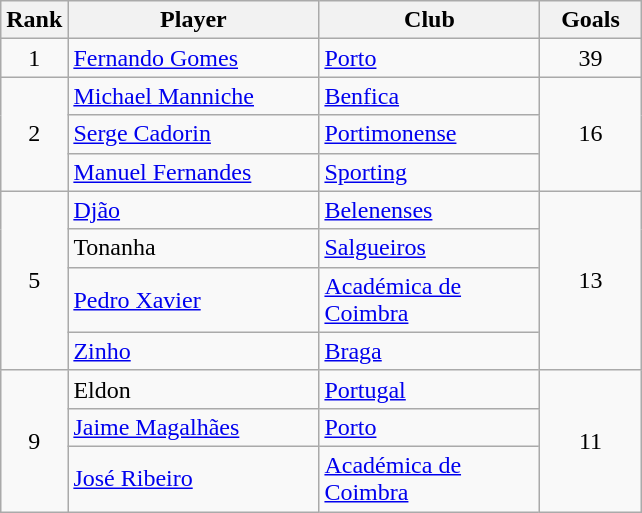<table class="wikitable" style="margin-right: 0;">
<tr text-align:center;">
<th style="width:35px;">Rank</th>
<th style="width:160px;">Player</th>
<th style="width:140px;">Club</th>
<th style="width:60px;">Goals</th>
</tr>
<tr>
<td style="text-align:center;">1</td>
<td> <a href='#'>Fernando Gomes</a></td>
<td><a href='#'>Porto</a></td>
<td style="text-align:center;">39</td>
</tr>
<tr>
<td rowspan="3" style="text-align:center;">2</td>
<td> <a href='#'>Michael Manniche</a></td>
<td><a href='#'>Benfica</a></td>
<td rowspan="3" style="text-align:center;">16</td>
</tr>
<tr>
<td> <a href='#'>Serge Cadorin</a></td>
<td><a href='#'>Portimonense</a></td>
</tr>
<tr>
<td> <a href='#'>Manuel Fernandes</a></td>
<td><a href='#'>Sporting</a></td>
</tr>
<tr>
<td rowspan="4" style="text-align:center;">5</td>
<td> <a href='#'>Djão</a></td>
<td><a href='#'>Belenenses</a></td>
<td rowspan="4" style="text-align:center;">13</td>
</tr>
<tr>
<td> Tonanha</td>
<td><a href='#'>Salgueiros</a></td>
</tr>
<tr>
<td> <a href='#'>Pedro Xavier</a></td>
<td><a href='#'>Académica de Coimbra</a></td>
</tr>
<tr>
<td> <a href='#'>Zinho</a></td>
<td><a href='#'>Braga</a></td>
</tr>
<tr>
<td rowspan="3" style="text-align:center;">9</td>
<td> Eldon</td>
<td><a href='#'>Portugal</a></td>
<td rowspan="3" style="text-align:center;">11</td>
</tr>
<tr>
<td> <a href='#'>Jaime Magalhães</a></td>
<td><a href='#'>Porto</a></td>
</tr>
<tr>
<td> <a href='#'>José Ribeiro</a></td>
<td><a href='#'>Académica de Coimbra</a></td>
</tr>
</table>
